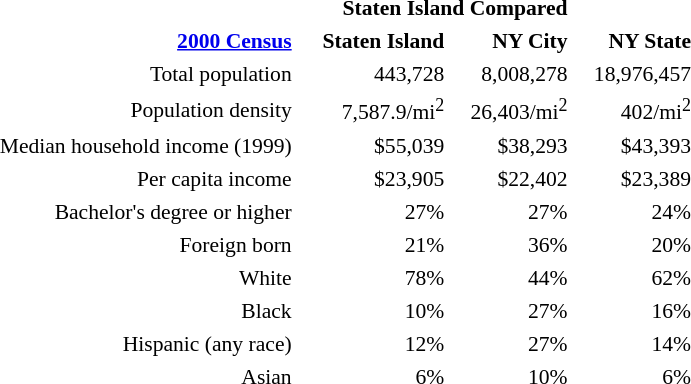<table id="toc" style="float: right; text-align:right; margin-left: 5em; width: 40%; font-size: 90%;" cellspacing="3">
<tr>
<th colspan="3"><strong>Staten Island Compared</strong></th>
</tr>
<tr>
<td><strong><a href='#'>2000 Census</a></strong></td>
<td><strong>Staten Island</strong></td>
<td><strong>NY City</strong></td>
<td><strong>NY State</strong></td>
</tr>
<tr>
<td>Total population</td>
<td>443,728</td>
<td>8,008,278</td>
<td>18,976,457</td>
</tr>
<tr>
<td>Population density</td>
<td>7,587.9/mi<sup>2</sup></td>
<td>26,403/mi<sup>2</sup></td>
<td>402/mi<sup>2</sup></td>
</tr>
<tr>
<td>Median household income (1999)</td>
<td>$55,039</td>
<td>$38,293</td>
<td>$43,393</td>
</tr>
<tr>
<td>Per capita income</td>
<td>$23,905</td>
<td>$22,402</td>
<td>$23,389</td>
</tr>
<tr>
<td>Bachelor's degree or higher</td>
<td>27%</td>
<td>27%</td>
<td>24%</td>
</tr>
<tr>
<td>Foreign born</td>
<td>21%</td>
<td>36%</td>
<td>20%</td>
</tr>
<tr>
<td>White</td>
<td>78%</td>
<td>44%</td>
<td>62%</td>
</tr>
<tr>
<td>Black</td>
<td>10%</td>
<td>27%</td>
<td>16%</td>
</tr>
<tr>
<td>Hispanic (any race)</td>
<td>12%</td>
<td>27%</td>
<td>14%</td>
</tr>
<tr>
<td>Asian</td>
<td>6%</td>
<td>10%</td>
<td>6%</td>
</tr>
</table>
